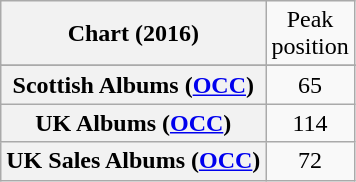<table class="wikitable sortable plainrowheaders" style="text-align:center;">
<tr>
<th>Chart (2016)</th>
<td>Peak<br> position</td>
</tr>
<tr>
</tr>
<tr>
<th scope="row">Scottish Albums (<a href='#'>OCC</a>)</th>
<td>65</td>
</tr>
<tr>
<th scope="row">UK Albums (<a href='#'>OCC</a>)</th>
<td>114</td>
</tr>
<tr>
<th scope="row">UK Sales Albums (<a href='#'>OCC</a>)</th>
<td>72</td>
</tr>
</table>
